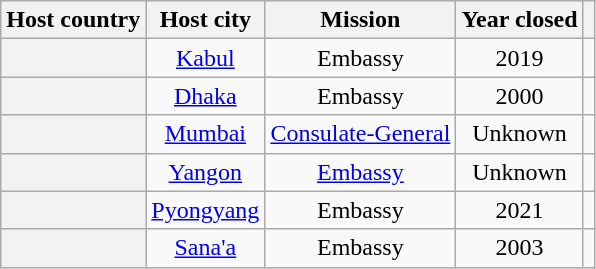<table class="wikitable plainrowheaders" style="text-align:center;">
<tr>
<th scope="col">Host country</th>
<th scope="col">Host city</th>
<th scope="col">Mission</th>
<th scope="col">Year closed</th>
<th scope="col"></th>
</tr>
<tr>
<th scope="row"></th>
<td><a href='#'>Kabul</a></td>
<td>Embassy</td>
<td>2019</td>
<td></td>
</tr>
<tr>
<th scope="row"></th>
<td><a href='#'>Dhaka</a></td>
<td>Embassy</td>
<td>2000</td>
<td></td>
</tr>
<tr>
<th scope="row"></th>
<td><a href='#'>Mumbai</a></td>
<td><a href='#'>Consulate-General</a></td>
<td>Unknown</td>
<td></td>
</tr>
<tr>
<th scope="row"></th>
<td><a href='#'>Yangon</a></td>
<td><a href='#'>Embassy</a></td>
<td>Unknown</td>
<td></td>
</tr>
<tr>
<th scope="row"></th>
<td><a href='#'>Pyongyang</a></td>
<td>Embassy</td>
<td>2021</td>
<td></td>
</tr>
<tr>
<th scope="row"></th>
<td><a href='#'>Sana'a</a></td>
<td>Embassy</td>
<td>2003</td>
<td></td>
</tr>
</table>
